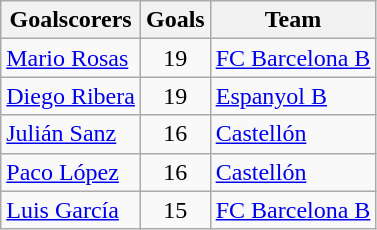<table class="wikitable sortable">
<tr>
<th>Goalscorers</th>
<th>Goals</th>
<th>Team</th>
</tr>
<tr>
<td> <a href='#'>Mario Rosas</a></td>
<td align=center>19</td>
<td><a href='#'>FC Barcelona B</a></td>
</tr>
<tr>
<td> <a href='#'>Diego Ribera</a></td>
<td align=center>19</td>
<td><a href='#'>Espanyol B</a></td>
</tr>
<tr>
<td> <a href='#'>Julián Sanz</a></td>
<td align=center>16</td>
<td><a href='#'>Castellón</a></td>
</tr>
<tr>
<td> <a href='#'>Paco López</a></td>
<td align=center>16</td>
<td><a href='#'>Castellón</a></td>
</tr>
<tr>
<td> <a href='#'>Luis García</a></td>
<td align=center>15</td>
<td><a href='#'>FC Barcelona B</a></td>
</tr>
</table>
